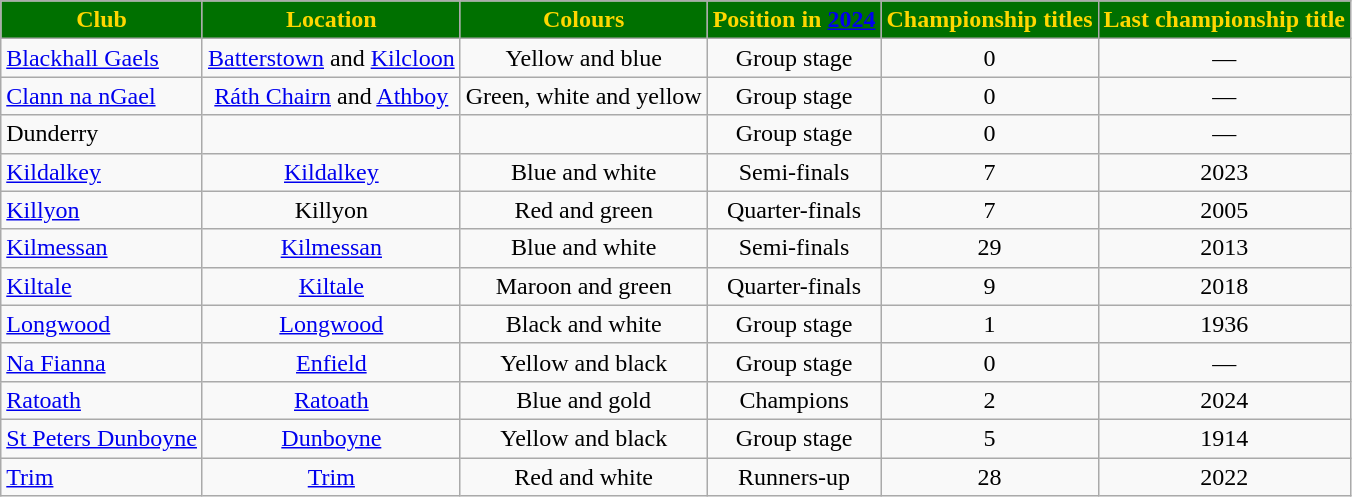<table class="wikitable sortable" style="text-align:center;">
<tr>
<th style="background:#007000;color:gold">Club</th>
<th style="background:#007000;color:gold">Location</th>
<th style="background:#007000;color:gold">Colours</th>
<th style="background:#007000;color:gold">Position in <a href='#'>2024</a></th>
<th style="background:#007000;color:gold">Championship titles</th>
<th style="background:#007000;color:gold">Last championship title</th>
</tr>
<tr>
<td style="text-align:left"> <a href='#'>Blackhall Gaels</a></td>
<td><a href='#'>Batterstown</a> and <a href='#'>Kilcloon</a></td>
<td>Yellow and blue</td>
<td>Group stage</td>
<td>0</td>
<td>—</td>
</tr>
<tr>
<td style="text-align:left"> <a href='#'>Clann na nGael</a></td>
<td><a href='#'>Ráth Chairn</a> and <a href='#'>Athboy</a></td>
<td>Green, white and yellow</td>
<td>Group stage</td>
<td>0</td>
<td>—</td>
</tr>
<tr>
<td style="text-align:left"> Dunderry</td>
<td></td>
<td></td>
<td>Group stage</td>
<td>0</td>
<td>—</td>
</tr>
<tr>
<td style="text-align:left"> <a href='#'>Kildalkey</a></td>
<td><a href='#'>Kildalkey</a></td>
<td>Blue and white</td>
<td>Semi-finals</td>
<td>7</td>
<td>2023</td>
</tr>
<tr>
<td style="text-align:left"> <a href='#'>Killyon</a></td>
<td>Killyon</td>
<td>Red and green</td>
<td>Quarter-finals</td>
<td>7</td>
<td>2005</td>
</tr>
<tr>
<td style="text-align:left"> <a href='#'>Kilmessan</a></td>
<td><a href='#'>Kilmessan</a></td>
<td>Blue and white</td>
<td>Semi-finals</td>
<td>29</td>
<td>2013</td>
</tr>
<tr>
<td style="text-align:left"> <a href='#'>Kiltale</a></td>
<td><a href='#'>Kiltale</a></td>
<td>Maroon and green</td>
<td>Quarter-finals</td>
<td>9</td>
<td>2018</td>
</tr>
<tr>
<td style="text-align:left"> <a href='#'>Longwood</a></td>
<td><a href='#'>Longwood</a></td>
<td>Black and white</td>
<td>Group stage</td>
<td>1</td>
<td>1936</td>
</tr>
<tr>
<td style="text-align:left"> <a href='#'>Na Fianna</a></td>
<td><a href='#'>Enfield</a></td>
<td>Yellow and black</td>
<td>Group stage</td>
<td>0</td>
<td>—</td>
</tr>
<tr>
<td style="text-align:left"> <a href='#'>Ratoath</a></td>
<td><a href='#'>Ratoath</a></td>
<td>Blue and gold</td>
<td>Champions</td>
<td>2</td>
<td>2024</td>
</tr>
<tr>
<td style="text-align:left"> <a href='#'>St Peters Dunboyne</a></td>
<td><a href='#'>Dunboyne</a></td>
<td>Yellow and black</td>
<td>Group stage</td>
<td>5</td>
<td>1914</td>
</tr>
<tr>
<td style="text-align:left"> <a href='#'>Trim</a></td>
<td><a href='#'>Trim</a></td>
<td>Red and white</td>
<td>Runners-up</td>
<td>28</td>
<td>2022</td>
</tr>
</table>
